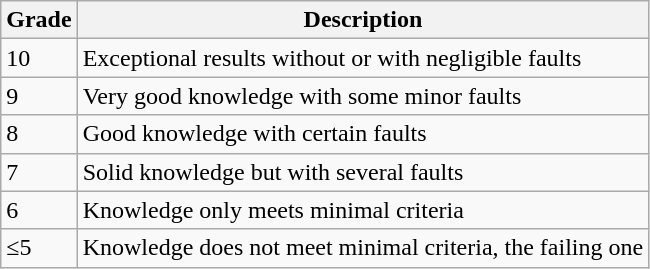<table class="wikitable">
<tr>
<th>Grade</th>
<th>Description</th>
</tr>
<tr>
<td>10</td>
<td>Exceptional results without or with negligible faults</td>
</tr>
<tr>
<td>9</td>
<td>Very good knowledge with some minor faults</td>
</tr>
<tr>
<td>8</td>
<td>Good knowledge with certain faults</td>
</tr>
<tr>
<td>7</td>
<td>Solid knowledge but with several faults</td>
</tr>
<tr>
<td>6</td>
<td>Knowledge only meets minimal criteria</td>
</tr>
<tr>
<td>≤5</td>
<td>Knowledge does not meet minimal criteria, the failing one</td>
</tr>
</table>
